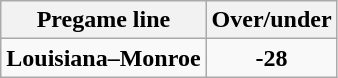<table class="wikitable" style="margin-right: auto; margin-right: auto; border: none;">
<tr align="center">
<th style=>Pregame line</th>
<th style=>Over/under</th>
</tr>
<tr align="center">
<td><strong>Louisiana–Monroe</strong></td>
<td><strong>-28</strong></td>
</tr>
</table>
